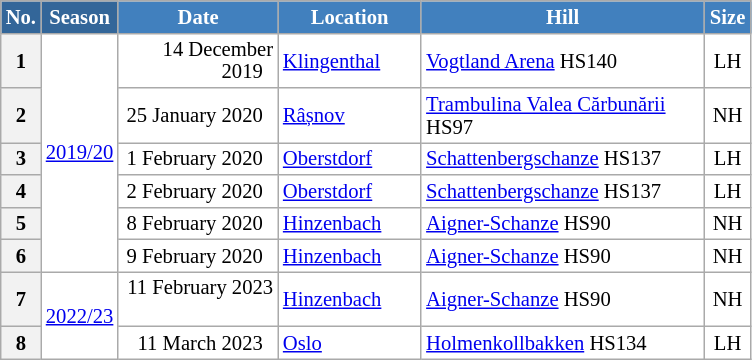<table class="wikitable sortable" style="font-size:86%; line-height:15px; text-align:left; border:grey solid 1px; border-collapse:collapse; background:#ffffff;">
<tr style="background:#efefef;">
<th style="background-color:#369; color:white; width:10px;">No.</th>
<th style="background-color:#369; color:white;  width:30px;">Season</th>
<th style="background-color:#4180be; color:white; width:100px;">Date</th>
<th style="background-color:#4180be; color:white; width:89px;">Location</th>
<th style="background-color:#4180be; color:white; width:182px;">Hill</th>
<th style="background-color:#4180be; color:white; width:25px;">Size</th>
</tr>
<tr>
<th scope=row style="text-align:center;">1</th>
<td scope=row align=center rowspan=6><a href='#'>2019/20</a></td>
<td align=right>14 December 2019  </td>
<td> <a href='#'>Klingenthal</a></td>
<td><a href='#'>Vogtland Arena</a> HS140</td>
<td align=center>LH</td>
</tr>
<tr>
<th scope=row style="text-align:center;">2</th>
<td align=right>25 January 2020  </td>
<td> <a href='#'>Râșnov</a></td>
<td><a href='#'>Trambulina Valea Cărbunării</a> HS97</td>
<td align=center>NH</td>
</tr>
<tr>
<th scope=row style="text-align:center;">3</th>
<td align=right>1 February 2020  </td>
<td> <a href='#'>Oberstdorf</a></td>
<td><a href='#'>Schattenbergschanze</a> HS137</td>
<td align=center>LH</td>
</tr>
<tr>
<th scope=row style="text-align:center;">4</th>
<td align=right>2 February 2020  </td>
<td> <a href='#'>Oberstdorf</a></td>
<td><a href='#'>Schattenbergschanze</a> HS137</td>
<td align=center>LH</td>
</tr>
<tr>
<th scope=row style="text-align:center;">5</th>
<td align=right>8 February 2020  </td>
<td> <a href='#'>Hinzenbach</a></td>
<td><a href='#'>Aigner-Schanze</a> HS90</td>
<td align=center>NH</td>
</tr>
<tr>
<th scope=row style="text-align:center;">6</th>
<td align=right>9 February 2020  </td>
<td> <a href='#'>Hinzenbach</a></td>
<td><a href='#'>Aigner-Schanze</a> HS90</td>
<td align=center>NH</td>
</tr>
<tr>
<th scope=row style="text-align:center;">7</th>
<td scope=row align=center rowspan=2><a href='#'>2022/23</a></td>
<td align=right>11 February 2023  </td>
<td> <a href='#'>Hinzenbach</a></td>
<td><a href='#'>Aigner-Schanze</a> HS90</td>
<td align=center>NH</td>
</tr>
<tr>
<th scope=row style="text-align:center;">8</th>
<td align=right>11 March 2023  </td>
<td> <a href='#'>Oslo</a></td>
<td><a href='#'>Holmenkollbakken</a> HS134</td>
<td align=center>LH</td>
</tr>
</table>
